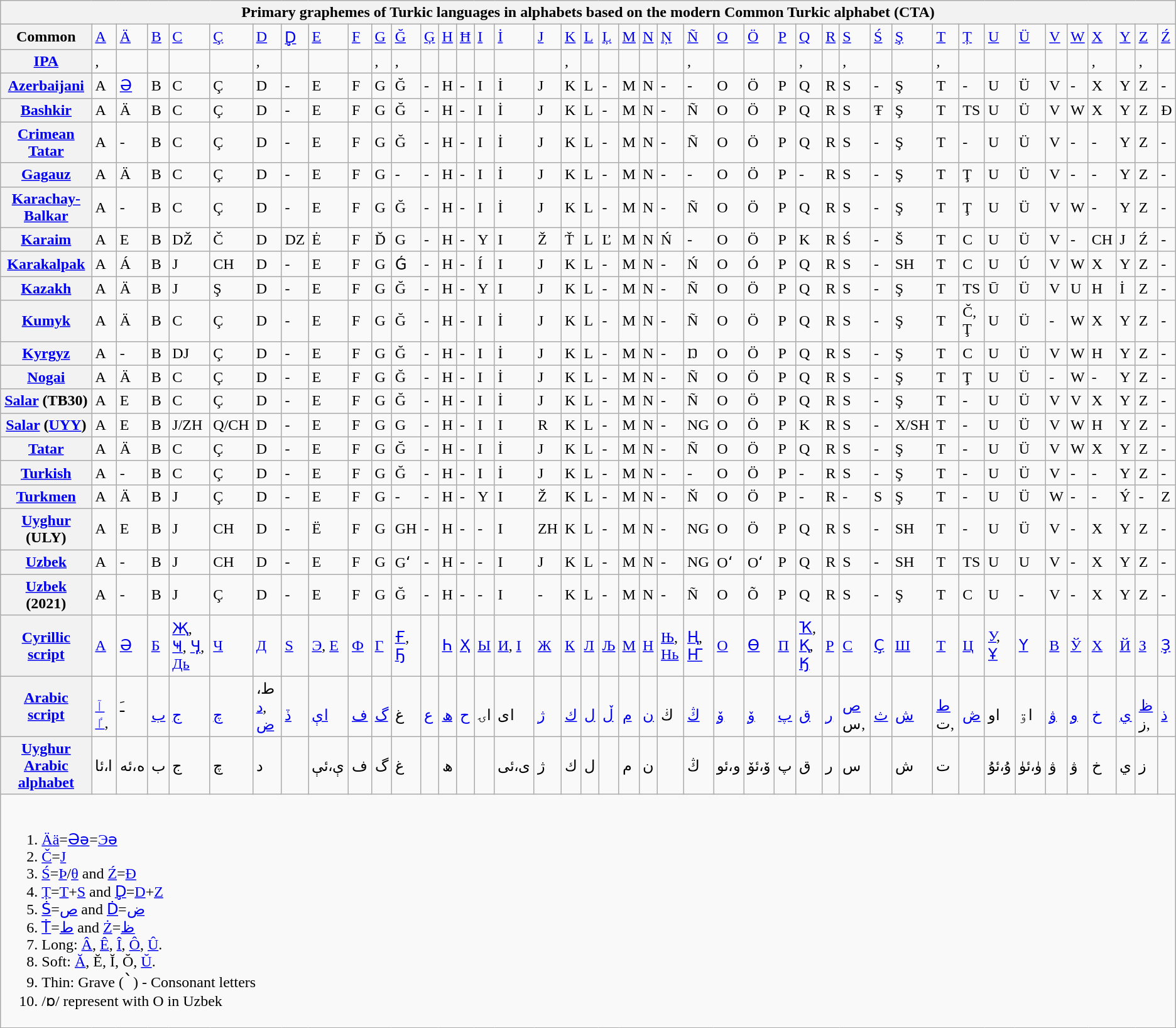<table class="wikitable">
<tr>
<th colspan="47">Primary graphemes of Turkic languages in alphabets based on the modern Common Turkic alphabet (CTA)</th>
</tr>
<tr>
<th>Common</th>
<td><a href='#'>A</a></td>
<td><a href='#'>Ä</a></td>
<td><a href='#'>B</a></td>
<td><a href='#'>C</a></td>
<td><a href='#'>Ç</a></td>
<td><a href='#'>D</a></td>
<td><a href='#'>Ḑ</a></td>
<td><a href='#'>E</a></td>
<td><a href='#'>F</a></td>
<td><a href='#'>G</a></td>
<td><a href='#'>Ğ</a></td>
<td><a href='#'>Ģ</a></td>
<td><a href='#'>H</a></td>
<td><a href='#'>Ħ</a></td>
<td><a href='#'>I</a></td>
<td><a href='#'>İ</a></td>
<td><a href='#'>J</a></td>
<td><a href='#'>K</a></td>
<td><a href='#'>L</a></td>
<td><a href='#'>Ļ</a></td>
<td><a href='#'>M</a></td>
<td><a href='#'>N</a></td>
<td><a href='#'>Ņ</a></td>
<td><a href='#'>Ñ</a></td>
<td><a href='#'>O</a></td>
<td><a href='#'>Ö</a></td>
<td><a href='#'>P</a></td>
<td><a href='#'>Q</a></td>
<td><a href='#'>R</a></td>
<td><a href='#'>S</a></td>
<td><a href='#'>Ś</a></td>
<td><a href='#'>Ş</a></td>
<td><a href='#'>T</a></td>
<td><a href='#'>Ț</a></td>
<td><a href='#'>U</a></td>
<td><a href='#'>Ü</a></td>
<td><a href='#'>V</a></td>
<td><a href='#'>W</a></td>
<td><a href='#'>X</a></td>
<td><a href='#'>Y</a></td>
<td><a href='#'>Z</a></td>
<td><a href='#'>Ź</a></td>
</tr>
<tr class="nowrap">
<th><a href='#'>IPA</a></th>
<td>, </td>
<td></td>
<td></td>
<td></td>
<td></td>
<td>, </td>
<td></td>
<td></td>
<td></td>
<td>, </td>
<td>, </td>
<td></td>
<td></td>
<td></td>
<td></td>
<td></td>
<td></td>
<td>, </td>
<td></td>
<td></td>
<td></td>
<td></td>
<td></td>
<td>, </td>
<td></td>
<td></td>
<td></td>
<td>, </td>
<td></td>
<td>, </td>
<td></td>
<td></td>
<td>, </td>
<td></td>
<td></td>
<td></td>
<td></td>
<td></td>
<td>, </td>
<td></td>
<td>, </td>
<td></td>
</tr>
<tr>
<th><a href='#'>Azerbaijani</a></th>
<td>A</td>
<td><a href='#'>Ə</a></td>
<td>B</td>
<td>C</td>
<td>Ç</td>
<td>D</td>
<td>-</td>
<td>E</td>
<td>F</td>
<td>G</td>
<td>Ğ</td>
<td>-</td>
<td>H</td>
<td>-</td>
<td>I</td>
<td>İ</td>
<td>J</td>
<td>K</td>
<td>L</td>
<td>-</td>
<td>M</td>
<td>N</td>
<td>-</td>
<td>-</td>
<td>O</td>
<td>Ö</td>
<td>P</td>
<td>Q</td>
<td>R</td>
<td>S</td>
<td>-</td>
<td>Ş</td>
<td>T</td>
<td>-</td>
<td>U</td>
<td>Ü</td>
<td>V</td>
<td>-</td>
<td>X</td>
<td>Y</td>
<td>Z</td>
<td>-</td>
</tr>
<tr>
<th><a href='#'>Bashkir</a></th>
<td>A</td>
<td>Ä</td>
<td>B</td>
<td>C</td>
<td>Ç</td>
<td>D</td>
<td>-</td>
<td>E</td>
<td>F</td>
<td>G</td>
<td>Ğ</td>
<td>-</td>
<td>H</td>
<td>-</td>
<td>I</td>
<td>İ</td>
<td>J</td>
<td>K</td>
<td>L</td>
<td>-</td>
<td>M</td>
<td>N</td>
<td>-</td>
<td>Ñ</td>
<td>O</td>
<td>Ö</td>
<td>P</td>
<td>Q</td>
<td>R</td>
<td>S</td>
<td>Ŧ</td>
<td>Ş</td>
<td>T</td>
<td>TS</td>
<td>U</td>
<td>Ü</td>
<td>V</td>
<td>W</td>
<td>X</td>
<td>Y</td>
<td>Z</td>
<td>Đ</td>
</tr>
<tr>
<th><a href='#'>Crimean Tatar</a></th>
<td>A</td>
<td>-</td>
<td>B</td>
<td>C</td>
<td>Ç</td>
<td>D</td>
<td>-</td>
<td>E</td>
<td>F</td>
<td>G</td>
<td>Ğ</td>
<td>-</td>
<td>H</td>
<td>-</td>
<td>I</td>
<td>İ</td>
<td>J</td>
<td>K</td>
<td>L</td>
<td>-</td>
<td>M</td>
<td>N</td>
<td>-</td>
<td>Ñ</td>
<td>O</td>
<td>Ö</td>
<td>P</td>
<td>Q</td>
<td>R</td>
<td>S</td>
<td>-</td>
<td>Ş</td>
<td>T</td>
<td>-</td>
<td>U</td>
<td>Ü</td>
<td>V</td>
<td>-</td>
<td>-</td>
<td>Y</td>
<td>Z</td>
<td>-</td>
</tr>
<tr>
<th><a href='#'>Gagauz</a></th>
<td>A</td>
<td>Ä</td>
<td>B</td>
<td>C</td>
<td>Ç</td>
<td>D</td>
<td>-</td>
<td>E</td>
<td>F</td>
<td>G</td>
<td>-</td>
<td>-</td>
<td>H</td>
<td>-</td>
<td>I</td>
<td>İ</td>
<td>J</td>
<td>K</td>
<td>L</td>
<td>-</td>
<td>M</td>
<td>N</td>
<td>-</td>
<td>-</td>
<td>O</td>
<td>Ö</td>
<td>P</td>
<td>-</td>
<td>R</td>
<td>S</td>
<td>-</td>
<td>Ş</td>
<td>T</td>
<td>Ţ</td>
<td>U</td>
<td>Ü</td>
<td>V</td>
<td>-</td>
<td>-</td>
<td>Y</td>
<td>Z</td>
<td>-</td>
</tr>
<tr>
<th><a href='#'>Karachay-Balkar</a></th>
<td>A</td>
<td>-</td>
<td>B</td>
<td>C</td>
<td>Ç</td>
<td>D</td>
<td>-</td>
<td>E</td>
<td>F</td>
<td>G</td>
<td>Ğ</td>
<td>-</td>
<td>H</td>
<td>-</td>
<td>I</td>
<td>İ</td>
<td>J</td>
<td>K</td>
<td>L</td>
<td>-</td>
<td>M</td>
<td>N</td>
<td>-</td>
<td>Ñ</td>
<td>O</td>
<td>Ö</td>
<td>P</td>
<td>Q</td>
<td>R</td>
<td>S</td>
<td>-</td>
<td>Ş</td>
<td>T</td>
<td>Ţ</td>
<td>U</td>
<td>Ü</td>
<td>V</td>
<td>W</td>
<td>-</td>
<td>Y</td>
<td>Z</td>
<td>-</td>
</tr>
<tr>
<th><a href='#'>Karaim</a></th>
<td>A</td>
<td>E</td>
<td>B</td>
<td>DŽ</td>
<td>Č</td>
<td>D</td>
<td>DZ</td>
<td>Ė</td>
<td>F</td>
<td>Ď</td>
<td>G</td>
<td>-</td>
<td>H</td>
<td>-</td>
<td>Y</td>
<td>I</td>
<td>Ž</td>
<td>Ť</td>
<td>L</td>
<td>Ľ</td>
<td>M</td>
<td>N</td>
<td>Ń</td>
<td>-</td>
<td>O</td>
<td>Ö</td>
<td>P</td>
<td>K</td>
<td>R</td>
<td>Ś</td>
<td>-</td>
<td>Š</td>
<td>T</td>
<td>C</td>
<td>U</td>
<td>Ü</td>
<td>V</td>
<td>-</td>
<td>CH</td>
<td>J</td>
<td>Ź</td>
<td>-</td>
</tr>
<tr>
<th><a href='#'>Karakalpak</a></th>
<td>A</td>
<td>Á</td>
<td>B</td>
<td>J</td>
<td>CH</td>
<td>D</td>
<td>-</td>
<td>E</td>
<td>F</td>
<td>G</td>
<td>Ǵ</td>
<td>-</td>
<td>H</td>
<td>-</td>
<td>Í</td>
<td>I</td>
<td>J</td>
<td>K</td>
<td>L</td>
<td>-</td>
<td>M</td>
<td>N</td>
<td>-</td>
<td>Ń</td>
<td>O</td>
<td>Ó</td>
<td>P</td>
<td>Q</td>
<td>R</td>
<td>S</td>
<td>-</td>
<td>SH</td>
<td>T</td>
<td>C</td>
<td>U</td>
<td>Ú</td>
<td>V</td>
<td>W</td>
<td>X</td>
<td>Y</td>
<td>Z</td>
<td>-</td>
</tr>
<tr>
<th><a href='#'>Kazakh</a></th>
<td>A</td>
<td>Ä</td>
<td>B</td>
<td>J</td>
<td>Ş</td>
<td>D</td>
<td>-</td>
<td>E</td>
<td>F</td>
<td>G</td>
<td>Ğ</td>
<td>-</td>
<td>H</td>
<td>-</td>
<td>Y</td>
<td>I</td>
<td>J</td>
<td>K</td>
<td>L</td>
<td>-</td>
<td>M</td>
<td>N</td>
<td>-</td>
<td>Ñ</td>
<td>O</td>
<td>Ö</td>
<td>P</td>
<td>Q</td>
<td>R</td>
<td>S</td>
<td>-</td>
<td>Ş</td>
<td>T</td>
<td>TS</td>
<td>Ū</td>
<td>Ü</td>
<td>V</td>
<td>U</td>
<td>H</td>
<td>İ</td>
<td>Z</td>
<td>-</td>
</tr>
<tr>
<th><a href='#'>Kumyk</a></th>
<td>A</td>
<td>Ä</td>
<td>B</td>
<td>C</td>
<td>Ç</td>
<td>D</td>
<td>-</td>
<td>E</td>
<td>F</td>
<td>G</td>
<td>Ğ</td>
<td>-</td>
<td>H</td>
<td>-</td>
<td>I</td>
<td>İ</td>
<td>J</td>
<td>K</td>
<td>L</td>
<td>-</td>
<td>M</td>
<td>N</td>
<td>-</td>
<td>Ñ</td>
<td>O</td>
<td>Ö</td>
<td>P</td>
<td>Q</td>
<td>R</td>
<td>S</td>
<td>-</td>
<td>Ş</td>
<td>T</td>
<td>Č, Ţ</td>
<td>U</td>
<td>Ü</td>
<td>-</td>
<td>W</td>
<td>X</td>
<td>Y</td>
<td>Z</td>
<td>-</td>
</tr>
<tr>
<th><a href='#'>Kyrgyz</a></th>
<td>A</td>
<td>-</td>
<td>B</td>
<td>DJ</td>
<td>Ç</td>
<td>D</td>
<td>-</td>
<td>E</td>
<td>F</td>
<td>G</td>
<td>Ğ</td>
<td>-</td>
<td>H</td>
<td>-</td>
<td>I</td>
<td>İ</td>
<td>J</td>
<td>K</td>
<td>L</td>
<td>-</td>
<td>M</td>
<td>N</td>
<td>-</td>
<td>Ŋ</td>
<td>O</td>
<td>Ö</td>
<td>P</td>
<td>Q</td>
<td>R</td>
<td>S</td>
<td>-</td>
<td>Ş</td>
<td>T</td>
<td>C</td>
<td>U</td>
<td>Ü</td>
<td>V</td>
<td>W</td>
<td>H</td>
<td>Y</td>
<td>Z</td>
<td>-</td>
</tr>
<tr>
<th><a href='#'>Nogai</a></th>
<td>A</td>
<td>Ä</td>
<td>B</td>
<td>C</td>
<td>Ç</td>
<td>D</td>
<td>-</td>
<td>E</td>
<td>F</td>
<td>G</td>
<td>Ğ</td>
<td>-</td>
<td>H</td>
<td>-</td>
<td>I</td>
<td>İ</td>
<td>J</td>
<td>K</td>
<td>L</td>
<td>-</td>
<td>M</td>
<td>N</td>
<td>-</td>
<td>Ñ</td>
<td>O</td>
<td>Ö</td>
<td>P</td>
<td>Q</td>
<td>R</td>
<td>S</td>
<td>-</td>
<td>Ş</td>
<td>T</td>
<td>Ţ</td>
<td>U</td>
<td>Ü</td>
<td>-</td>
<td>W</td>
<td>-</td>
<td>Y</td>
<td>Z</td>
<td>-</td>
</tr>
<tr>
<th><a href='#'>Salar</a> (TB30)</th>
<td>A</td>
<td>E</td>
<td>B</td>
<td>C</td>
<td>Ç</td>
<td>D</td>
<td>-</td>
<td>E</td>
<td>F</td>
<td>G</td>
<td>Ğ</td>
<td>-</td>
<td>H</td>
<td>-</td>
<td>I</td>
<td>İ</td>
<td>J</td>
<td>K</td>
<td>L</td>
<td>-</td>
<td>M</td>
<td>N</td>
<td>-</td>
<td>Ñ</td>
<td>O</td>
<td>Ö</td>
<td>P</td>
<td>Q</td>
<td>R</td>
<td>S</td>
<td>-</td>
<td>Ş</td>
<td>T</td>
<td>-</td>
<td>U</td>
<td>Ü</td>
<td>V</td>
<td>V</td>
<td>X</td>
<td>Y</td>
<td>Z</td>
<td>-</td>
</tr>
<tr>
<th><a href='#'>Salar</a> (<a href='#'><strong>UYY</strong></a>)</th>
<td>A</td>
<td>E</td>
<td>B</td>
<td>J/ZH</td>
<td>Q/CH</td>
<td>D</td>
<td>-</td>
<td>E</td>
<td>F</td>
<td>G</td>
<td>G</td>
<td>-</td>
<td>H</td>
<td>-</td>
<td>I</td>
<td>I</td>
<td>R</td>
<td>K</td>
<td>L</td>
<td>-</td>
<td>M</td>
<td>N</td>
<td>-</td>
<td>NG</td>
<td>O</td>
<td>Ö</td>
<td>P</td>
<td>K</td>
<td>R</td>
<td>S</td>
<td>-</td>
<td>X/SH</td>
<td>T</td>
<td>-</td>
<td>U</td>
<td>Ü</td>
<td>V</td>
<td>W</td>
<td>H</td>
<td>Y</td>
<td>Z</td>
<td>-</td>
</tr>
<tr>
<th><a href='#'>Tatar</a></th>
<td>A</td>
<td>Ä</td>
<td>B</td>
<td>C</td>
<td>Ç</td>
<td>D</td>
<td>-</td>
<td>E</td>
<td>F</td>
<td>G</td>
<td>Ğ</td>
<td>-</td>
<td>H</td>
<td>-</td>
<td>I</td>
<td>İ</td>
<td>J</td>
<td>K</td>
<td>L</td>
<td>-</td>
<td>M</td>
<td>N</td>
<td>-</td>
<td>Ñ</td>
<td>O</td>
<td>Ö</td>
<td>P</td>
<td>Q</td>
<td>R</td>
<td>S</td>
<td>-</td>
<td>Ş</td>
<td>T</td>
<td>-</td>
<td>U</td>
<td>Ü</td>
<td>V</td>
<td>W</td>
<td>X</td>
<td>Y</td>
<td>Z</td>
<td>-</td>
</tr>
<tr>
<th><a href='#'>Turkish</a></th>
<td>A</td>
<td>-</td>
<td>B</td>
<td>C</td>
<td>Ç</td>
<td>D</td>
<td>-</td>
<td>E</td>
<td>F</td>
<td>G</td>
<td>Ğ</td>
<td>-</td>
<td>H</td>
<td>-</td>
<td>I</td>
<td>İ</td>
<td>J</td>
<td>K</td>
<td>L</td>
<td>-</td>
<td>M</td>
<td>N</td>
<td>-</td>
<td>-</td>
<td>O</td>
<td>Ö</td>
<td>P</td>
<td>-</td>
<td>R</td>
<td>S</td>
<td>-</td>
<td>Ş</td>
<td>T</td>
<td>-</td>
<td>U</td>
<td>Ü</td>
<td>V</td>
<td>-</td>
<td>-</td>
<td>Y</td>
<td>Z</td>
<td>-</td>
</tr>
<tr>
<th><a href='#'>Turkmen</a></th>
<td>A</td>
<td>Ä</td>
<td>B</td>
<td>J</td>
<td>Ç</td>
<td>D</td>
<td>-</td>
<td>E</td>
<td>F</td>
<td>G</td>
<td>-</td>
<td>-</td>
<td>H</td>
<td>-</td>
<td>Y</td>
<td>I</td>
<td>Ž</td>
<td>K</td>
<td>L</td>
<td>-</td>
<td>M</td>
<td>N</td>
<td>-</td>
<td>Ň</td>
<td>O</td>
<td>Ö</td>
<td>P</td>
<td>-</td>
<td>R</td>
<td>-</td>
<td>S</td>
<td>Ş</td>
<td>T</td>
<td>-</td>
<td>U</td>
<td>Ü</td>
<td>W</td>
<td>-</td>
<td>-</td>
<td>Ý</td>
<td>-</td>
<td>Z</td>
</tr>
<tr>
<th><a href='#'>Uyghur</a> (ULY)</th>
<td>A</td>
<td>E</td>
<td>B</td>
<td>J</td>
<td>CH</td>
<td>D</td>
<td>-</td>
<td>Ë</td>
<td>F</td>
<td>G</td>
<td>GH</td>
<td>-</td>
<td>H</td>
<td>-</td>
<td>-</td>
<td>I</td>
<td>ZH</td>
<td>K</td>
<td>L</td>
<td>-</td>
<td>M</td>
<td>N</td>
<td>-</td>
<td>NG</td>
<td>O</td>
<td>Ö</td>
<td>P</td>
<td>Q</td>
<td>R</td>
<td>S</td>
<td>-</td>
<td>SH</td>
<td>T</td>
<td>-</td>
<td>U</td>
<td>Ü</td>
<td>V</td>
<td>-</td>
<td>X</td>
<td>Y</td>
<td>Z</td>
<td>-</td>
</tr>
<tr>
<th><a href='#'>Uzbek</a></th>
<td>A</td>
<td>-</td>
<td>B</td>
<td>J</td>
<td>CH</td>
<td>D</td>
<td>-</td>
<td>E</td>
<td>F</td>
<td>G</td>
<td>Gʻ</td>
<td>-</td>
<td>H</td>
<td>-</td>
<td>-</td>
<td>I</td>
<td>J</td>
<td>K</td>
<td>L</td>
<td>-</td>
<td>M</td>
<td>N</td>
<td>-</td>
<td>NG</td>
<td>Oʻ</td>
<td>Oʻ</td>
<td>P</td>
<td>Q</td>
<td>R</td>
<td>S</td>
<td>-</td>
<td>SH</td>
<td>T</td>
<td>TS</td>
<td>U</td>
<td>U</td>
<td>V</td>
<td>-</td>
<td>X</td>
<td>Y</td>
<td>Z</td>
<td>-</td>
</tr>
<tr>
<th><a href='#'>Uzbek</a> (2021)</th>
<td>A</td>
<td>-</td>
<td>B</td>
<td>J</td>
<td>Ç</td>
<td>D</td>
<td>-</td>
<td>E</td>
<td>F</td>
<td>G</td>
<td>Ğ</td>
<td>-</td>
<td>H</td>
<td>-</td>
<td>-</td>
<td>I</td>
<td>-</td>
<td>K</td>
<td>L</td>
<td>-</td>
<td>M</td>
<td>N</td>
<td>-</td>
<td>Ñ</td>
<td>O</td>
<td>Õ</td>
<td>P</td>
<td>Q</td>
<td>R</td>
<td>S</td>
<td>-</td>
<td>Ş</td>
<td>T</td>
<td>C</td>
<td>U</td>
<td>-</td>
<td>V</td>
<td>-</td>
<td>X</td>
<td>Y</td>
<td>Z</td>
<td>-</td>
</tr>
<tr>
<th><a href='#'>Cyrillic script</a></th>
<td><a href='#'>А</a></td>
<td><a href='#'>Ә</a></td>
<td><a href='#'>Б</a></td>
<td><a href='#'>Җ</a>, <a href='#'>Ҹ</a>, <a href='#'>Ӌ</a>, <a href='#'>Дь</a></td>
<td><a href='#'>Ч</a></td>
<td><a href='#'>Д</a></td>
<td><a href='#'>Ѕ</a></td>
<td><a href='#'>Э</a>, <a href='#'>Е</a></td>
<td><a href='#'>Ф</a></td>
<td><a href='#'>Г</a></td>
<td><a href='#'>Ғ</a>, <a href='#'>Ҕ</a></td>
<td></td>
<td><a href='#'>Һ</a></td>
<td><a href='#'>Ҳ</a></td>
<td><a href='#'>Ы</a></td>
<td><a href='#'>И</a>, <a href='#'>І</a></td>
<td><a href='#'>Ж</a></td>
<td><a href='#'>К</a></td>
<td><a href='#'>Л</a></td>
<td><a href='#'>Љ</a></td>
<td><a href='#'>М</a></td>
<td><a href='#'>Н</a></td>
<td><a href='#'>Њ</a>, <a href='#'>Нь</a></td>
<td><a href='#'>Ң</a>, <a href='#'>Ҥ</a></td>
<td><a href='#'>О</a></td>
<td><a href='#'>Ө</a></td>
<td><a href='#'>П</a></td>
<td><a href='#'>Ҡ</a>, <a href='#'>Қ</a>, <a href='#'>Ӄ</a></td>
<td><a href='#'>Р</a></td>
<td><a href='#'>С</a></td>
<td><a href='#'>Ҫ</a></td>
<td><a href='#'>Ш</a></td>
<td><a href='#'>Т</a></td>
<td><a href='#'>Ц</a></td>
<td><a href='#'>У</a>, <a href='#'>Ұ</a></td>
<td><a href='#'>Ү</a></td>
<td><a href='#'>В</a></td>
<td><a href='#'>Ў</a></td>
<td><a href='#'>Х</a></td>
<td><a href='#'>Й</a></td>
<td><a href='#'>З</a></td>
<td><a href='#'>Ҙ</a></td>
</tr>
<tr>
<th><a href='#'>Arabic script</a></th>
<td><br><a href='#'>آ</a> ,<a href='#'>ٵ</a></td>
<td>ـَ</td>
<td><br><a href='#'>ب</a></td>
<td><br><a href='#'>ج</a></td>
<td><br><a href='#'>چ</a></td>
<td>ط، ,<a href='#'>د</a> <a href='#'>ض</a></td>
<td><br><a href='#'>ڏ</a></td>
<td><br><a href='#'>اې</a></td>
<td><br><a href='#'>ف</a></td>
<td><br><a href='#'>گ</a></td>
<td><br>غ</td>
<td><br><a href='#'>ع</a></td>
<td><br><a href='#'>ھ</a></td>
<td><br><a href='#'>ح</a></td>
<td><br>اۍ</td>
<td><br>ای</td>
<td><br><a href='#'>ژ</a></td>
<td><br><a href='#'>ك</a></td>
<td><br><a href='#'>ل</a></td>
<td><br><a href='#'>ڵ</a></td>
<td><br><a href='#'>م</a></td>
<td><br><a href='#'>ن</a></td>
<td><br>ڬ</td>
<td><br><a href='#'>ڭ</a></td>
<td><br><a href='#'>ۆ</a></td>
<td><br><a href='#'>ۆ</a></td>
<td><br><a href='#'>پ</a></td>
<td><br><a href='#'>ق</a></td>
<td><br><a href='#'>ر</a></td>
<td><br><a href='#'>ص</a> ,س</td>
<td><br><a href='#'>ث</a></td>
<td><br><a href='#'>ش</a></td>
<td><br><a href='#'>ط</a> ,ت</td>
<td><br><a href='#'>ڞ</a></td>
<td><br>او</td>
<td><br>اۊ</td>
<td><br><a href='#'>ۋ</a></td>
<td><br><a href='#'>و</a></td>
<td><br><a href='#'>خ</a></td>
<td><br><a href='#'>ي</a></td>
<td><br><a href='#'>ظ</a> ,ز</td>
<td><br><a href='#'>ذ</a></td>
</tr>
<tr>
<th><a href='#'>Uyghur Arabic alphabet</a></th>
<td>ا،ئا</td>
<td>ە،ئە</td>
<td>ب</td>
<td>ج</td>
<td>چ</td>
<td>د</td>
<td></td>
<td>ې،ئې</td>
<td>ف</td>
<td>گ</td>
<td>غ</td>
<td></td>
<td>ھ</td>
<td></td>
<td></td>
<td>ى،ئى</td>
<td>ژ</td>
<td>ك</td>
<td>ل</td>
<td></td>
<td>م</td>
<td>ن</td>
<td></td>
<td>ڭ</td>
<td>و،ئو</td>
<td>ۆ،ئۆ</td>
<td>پ</td>
<td>ق</td>
<td>ر</td>
<td>س</td>
<td></td>
<td>ش</td>
<td>ت</td>
<td></td>
<td>ۇ،ئۇ</td>
<td>ۈ،ئۈ</td>
<td>ۋ</td>
<td>ۋ</td>
<td>خ</td>
<td>ي</td>
<td>ز</td>
<td></td>
</tr>
<tr>
<td colspan="47"><br><ol><li><a href='#'>Ä</a><a href='#'>ä</a>=<a href='#'>Ə</a><a href='#'>ə</a>=<a href='#'>Э</a><a href='#'>ə</a></li><li><a href='#'>Č</a>=<a href='#'>J</a></li><li><a href='#'>Ś</a>=<a href='#'>Þ</a>/<a href='#'>θ</a> and <a href='#'>Ź</a>=<a href='#'>Đ</a></li><li><a href='#'>Ț</a>=<a href='#'>T</a>+<a href='#'>S</a> and <a href='#'>Ḑ</a>=<a href='#'>D</a>+<a href='#'>Z</a></li><li><a href='#'>Ṡ</a>=<a href='#'>ص</a> and <a href='#'>Ḋ</a>=<a href='#'>ض</a></li><li><a href='#'>Ṫ</a>=<a href='#'>ط</a> and <a href='#'>Ż</a>=<a href='#'>ظ</a></li><li>Long: <a href='#'>Â</a>, <a href='#'>Ê</a>, <a href='#'>Î</a>, <a href='#'>Ô</a>, <a href='#'>Û</a>.</li><li>Soft: <a href='#'>Ă</a>, Ĕ, Ĭ, Ŏ, <a href='#'>Ŭ</a>.</li><li>Thin: Grave (<big>ˋ</big>) - Consonant letters</li><li>/ɒ/ represent with O in Uzbek</li></ol></td>
</tr>
</table>
